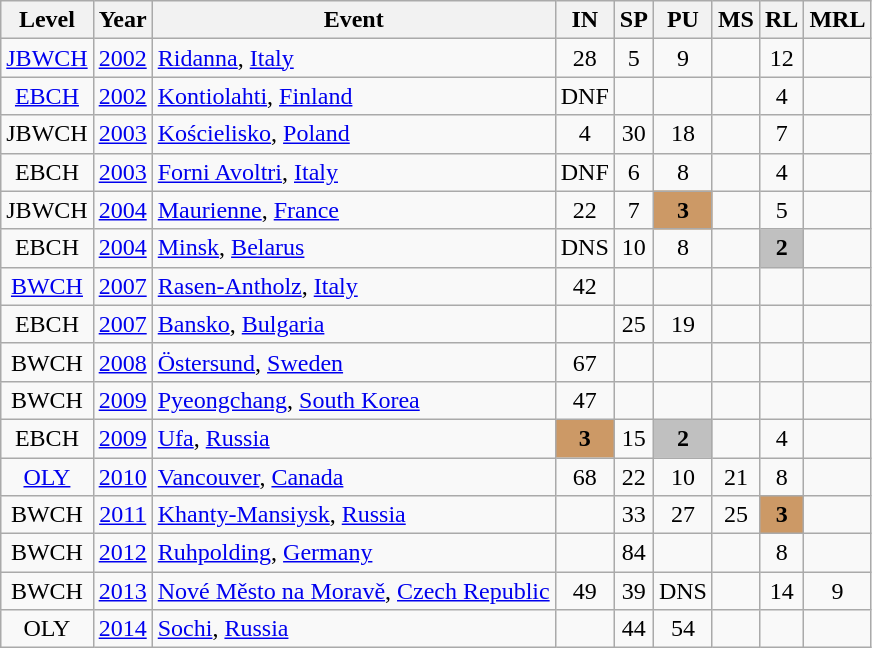<table class="wikitable sortable" style="text-align: center;">
<tr>
<th>Level</th>
<th>Year</th>
<th>Event</th>
<th>IN</th>
<th>SP</th>
<th>PU</th>
<th>MS</th>
<th>RL</th>
<th>MRL</th>
</tr>
<tr>
<td><a href='#'>JBWCH</a></td>
<td><a href='#'>2002</a></td>
<td align="left"> <a href='#'>Ridanna</a>, <a href='#'>Italy</a></td>
<td>28</td>
<td>5</td>
<td>9</td>
<td></td>
<td>12</td>
<td></td>
</tr>
<tr>
<td><a href='#'>EBCH</a></td>
<td><a href='#'>2002</a></td>
<td align="left"> <a href='#'>Kontiolahti</a>, <a href='#'>Finland</a></td>
<td>DNF</td>
<td></td>
<td></td>
<td></td>
<td>4</td>
<td></td>
</tr>
<tr>
<td>JBWCH</td>
<td><a href='#'>2003</a></td>
<td align="left"> <a href='#'>Kościelisko</a>, <a href='#'>Poland</a></td>
<td>4</td>
<td>30</td>
<td>18</td>
<td></td>
<td>7</td>
<td></td>
</tr>
<tr>
<td>EBCH</td>
<td><a href='#'>2003</a></td>
<td align="left"> <a href='#'>Forni Avoltri</a>, <a href='#'>Italy</a></td>
<td>DNF</td>
<td>6</td>
<td>8</td>
<td></td>
<td>4</td>
<td></td>
</tr>
<tr>
<td>JBWCH</td>
<td><a href='#'>2004</a></td>
<td align="left"> <a href='#'>Maurienne</a>, <a href='#'>France</a></td>
<td>22</td>
<td>7</td>
<td bgcolor="cc9966"><strong>3</strong></td>
<td></td>
<td>5</td>
<td></td>
</tr>
<tr>
<td>EBCH</td>
<td><a href='#'>2004</a></td>
<td align="left"> <a href='#'>Minsk</a>, <a href='#'>Belarus</a></td>
<td>DNS</td>
<td>10</td>
<td>8</td>
<td></td>
<td bgcolor=silver><strong>2</strong></td>
<td></td>
</tr>
<tr>
<td><a href='#'>BWCH</a></td>
<td><a href='#'>2007</a></td>
<td align="left"> <a href='#'>Rasen-Antholz</a>, <a href='#'>Italy</a></td>
<td>42</td>
<td></td>
<td></td>
<td></td>
<td></td>
<td></td>
</tr>
<tr>
<td>EBCH</td>
<td><a href='#'>2007</a></td>
<td align="left"> <a href='#'>Bansko</a>, <a href='#'>Bulgaria</a></td>
<td></td>
<td>25</td>
<td>19</td>
<td></td>
<td></td>
<td></td>
</tr>
<tr>
<td>BWCH</td>
<td><a href='#'>2008</a></td>
<td align="left"> <a href='#'>Östersund</a>, <a href='#'>Sweden</a></td>
<td>67</td>
<td></td>
<td></td>
<td></td>
<td></td>
<td></td>
</tr>
<tr>
<td>BWCH</td>
<td><a href='#'>2009</a></td>
<td align="left"> <a href='#'>Pyeongchang</a>, <a href='#'>South Korea</a></td>
<td>47</td>
<td></td>
<td></td>
<td></td>
<td></td>
<td></td>
</tr>
<tr>
<td>EBCH</td>
<td><a href='#'>2009</a></td>
<td align="left"> <a href='#'>Ufa</a>, <a href='#'>Russia</a></td>
<td bgcolor="cc9966"><strong>3</strong></td>
<td>15</td>
<td bgcolor=silver><strong>2</strong></td>
<td></td>
<td>4</td>
<td></td>
</tr>
<tr>
<td><a href='#'>OLY</a></td>
<td><a href='#'>2010</a></td>
<td align="left"> <a href='#'>Vancouver</a>, <a href='#'>Canada</a></td>
<td>68</td>
<td>22</td>
<td>10</td>
<td>21</td>
<td>8</td>
<td></td>
</tr>
<tr>
<td>BWCH</td>
<td><a href='#'>2011</a></td>
<td align="left"> <a href='#'>Khanty-Mansiysk</a>, <a href='#'>Russia</a></td>
<td></td>
<td>33</td>
<td>27</td>
<td>25</td>
<td bgcolor="cc9966"><strong>3</strong></td>
<td></td>
</tr>
<tr>
<td>BWCH</td>
<td><a href='#'>2012</a></td>
<td align="left"> <a href='#'>Ruhpolding</a>, <a href='#'>Germany</a></td>
<td></td>
<td>84</td>
<td></td>
<td></td>
<td>8</td>
<td></td>
</tr>
<tr>
<td>BWCH</td>
<td><a href='#'>2013</a></td>
<td align="left"> <a href='#'>Nové Město na Moravě</a>, <a href='#'>Czech Republic</a></td>
<td>49</td>
<td>39</td>
<td>DNS</td>
<td></td>
<td>14</td>
<td>9</td>
</tr>
<tr>
<td>OLY</td>
<td><a href='#'>2014</a></td>
<td align="left"> <a href='#'>Sochi</a>, <a href='#'>Russia</a></td>
<td></td>
<td>44</td>
<td>54</td>
<td></td>
<td></td>
<td></td>
</tr>
</table>
